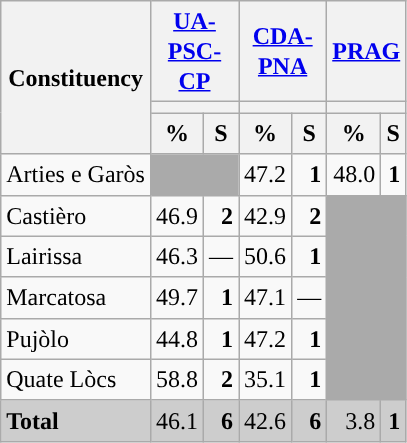<table class="wikitable sortable" style="text-align:right; line-height:20px;">
<tr>
<th rowspan="3">Constituency</th>
<th colspan="2" width="30px" class="unsortable"><a href='#'>UA-PSC-CP</a></th>
<th colspan="2" width="30px" class="unsortable"><a href='#'>CDA-PNA</a></th>
<th colspan="2" width="30px" class="unsortable"><a href='#'>PRAG</a></th>
</tr>
<tr>
<th colspan="2" style="background:"></th>
<th colspan="2" style="background:"></th>
<th colspan="2" style="background:"></th>
</tr>
<tr>
<th data-sort-type="number">%</th>
<th data-sort-type="number">S</th>
<th data-sort-type="number">%</th>
<th data-sort-type="number">S</th>
<th data-sort-type="number">%</th>
<th data-sort-type="number">S</th>
</tr>
<tr>
<td align="left">Arties e Garòs</td>
<td colspan="2" bgcolor="#AAAAAA"></td>
<td>47.2</td>
<td><strong>1</strong></td>
<td style="background:">48.0</td>
<td><strong>1</strong></td>
</tr>
<tr>
<td align="left">Castièro</td>
<td style="background:">46.9</td>
<td><strong>2</strong></td>
<td>42.9</td>
<td><strong>2</strong></td>
<td colspan="2" rowspan="5" bgcolor="#AAAAAA"></td>
</tr>
<tr>
<td align="left">Lairissa</td>
<td>46.3</td>
<td>—</td>
<td style="background:">50.6</td>
<td><strong>1</strong></td>
</tr>
<tr>
<td align="left">Marcatosa</td>
<td style="background:">49.7</td>
<td><strong>1</strong></td>
<td>47.1</td>
<td>—</td>
</tr>
<tr>
<td align="left">Pujòlo</td>
<td>44.8</td>
<td><strong>1</strong></td>
<td style="background:">47.2</td>
<td><strong>1</strong></td>
</tr>
<tr>
<td align="left">Quate Lòcs</td>
<td style="background:">58.8</td>
<td><strong>2</strong></td>
<td>35.1</td>
<td><strong>1</strong></td>
</tr>
<tr style="background:#CDCDCD;">
<td align="left"><strong>Total</strong></td>
<td style="background:">46.1</td>
<td><strong>6</strong></td>
<td>42.6</td>
<td><strong>6</strong></td>
<td>3.8</td>
<td><strong>1</strong></td>
</tr>
</table>
